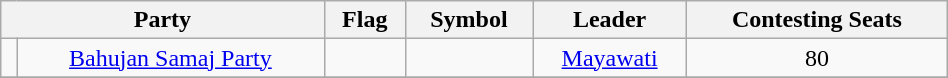<table class="wikitable" width="50%" style="text-align:center">
<tr>
<th colspan="2">Party</th>
<th>Flag</th>
<th>Symbol</th>
<th>Leader</th>
<th>Contesting Seats</th>
</tr>
<tr>
<td></td>
<td><a href='#'>Bahujan Samaj Party</a></td>
<td></td>
<td></td>
<td><a href='#'>Mayawati</a></td>
<td>80</td>
</tr>
<tr>
</tr>
</table>
